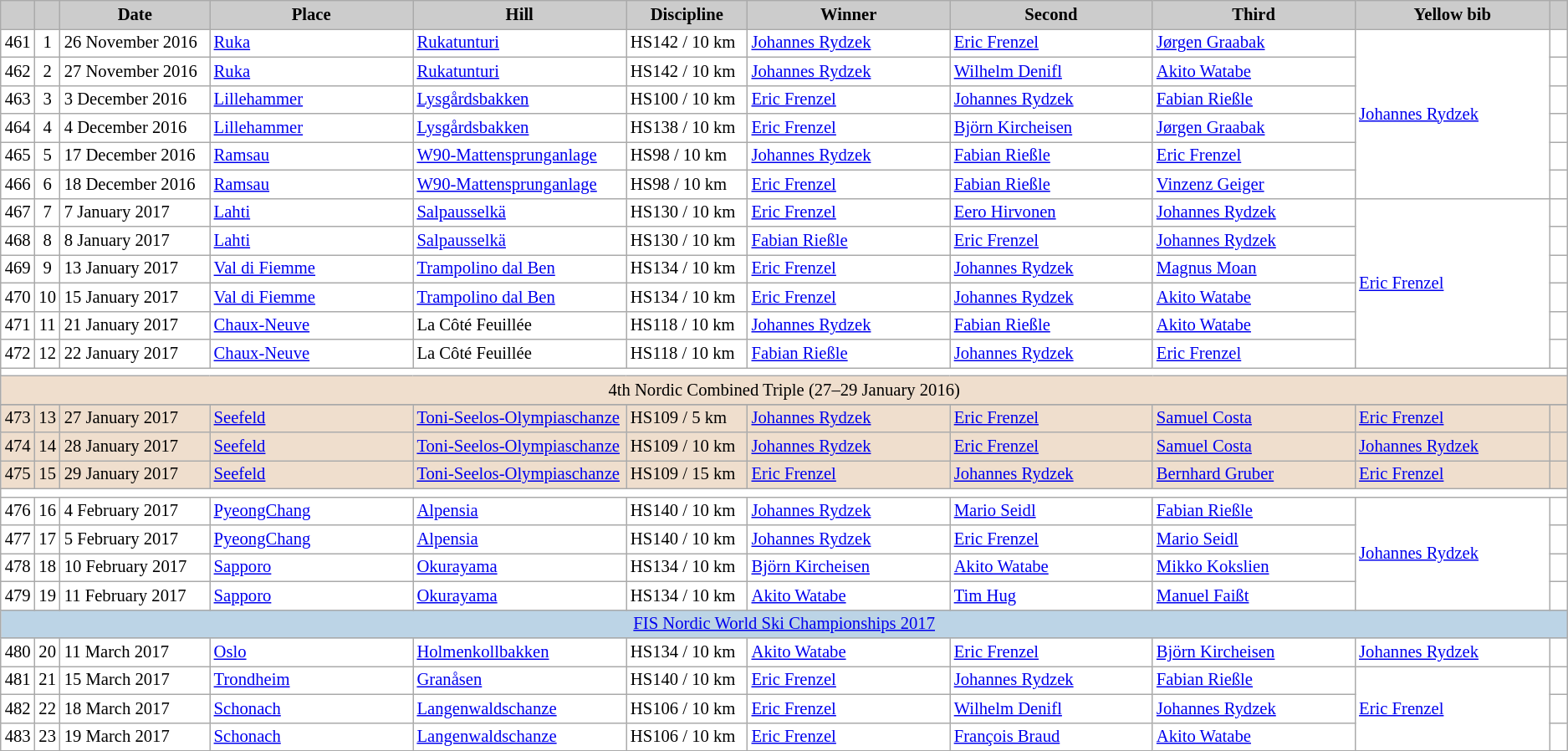<table class="wikitable plainrowheaders" style="background:#fff; font-size:86%; line-height:16px; border:grey solid 1px; border-collapse:collapse;">
<tr style="background:#ccc; text-align:center;">
<th scope="col" style="background:#ccc; width=20 px;"></th>
<th scope="col" style="background:#ccc; width=30 px;"></th>
<th scope="col" style="background:#ccc; width:130px;">Date</th>
<th scope="col" style="background:#ccc; width:180px;">Place</th>
<th scope="col" style="background:#ccc; width:180px;">Hill</th>
<th scope="col" style="background:#ccc; width:100px;">Discipline</th>
<th scope="col" style="background:#ccc; width:185px;">Winner</th>
<th scope="col" style="background:#ccc; width:185px;">Second</th>
<th scope="col" style="background:#ccc; width:185px;">Third</th>
<th scope="col" style="background:#ccc; width:180px;">Yellow bib</th>
<th scope="col" style="background:#ccc; width:10px;"></th>
</tr>
<tr>
<td align=center>461</td>
<td align=center>1</td>
<td>26 November 2016</td>
<td> <a href='#'>Ruka</a></td>
<td><a href='#'>Rukatunturi</a></td>
<td>HS142 / 10 km</td>
<td> <a href='#'>Johannes Rydzek</a></td>
<td> <a href='#'>Eric Frenzel</a></td>
<td> <a href='#'>Jørgen Graabak</a></td>
<td rowspan=6> <a href='#'>Johannes Rydzek</a></td>
<td></td>
</tr>
<tr>
<td align=center>462</td>
<td align=center>2</td>
<td>27 November 2016</td>
<td> <a href='#'>Ruka</a></td>
<td><a href='#'>Rukatunturi</a></td>
<td>HS142 / 10 km</td>
<td> <a href='#'>Johannes Rydzek</a></td>
<td> <a href='#'>Wilhelm Denifl</a></td>
<td> <a href='#'>Akito Watabe</a></td>
<td></td>
</tr>
<tr>
<td align=center>463</td>
<td align=center>3</td>
<td>3 December 2016</td>
<td> <a href='#'>Lillehammer</a></td>
<td><a href='#'>Lysgårdsbakken</a></td>
<td>HS100 / 10 km</td>
<td> <a href='#'>Eric Frenzel</a></td>
<td> <a href='#'>Johannes Rydzek</a></td>
<td> <a href='#'>Fabian Rießle</a></td>
<td></td>
</tr>
<tr>
<td align=center>464</td>
<td align=center>4</td>
<td>4 December 2016</td>
<td> <a href='#'>Lillehammer</a></td>
<td><a href='#'>Lysgårdsbakken</a></td>
<td>HS138 / 10 km</td>
<td> <a href='#'>Eric Frenzel</a></td>
<td> <a href='#'>Björn Kircheisen</a></td>
<td> <a href='#'>Jørgen Graabak</a></td>
<td></td>
</tr>
<tr>
<td align=center>465</td>
<td align=center>5</td>
<td>17 December 2016</td>
<td> <a href='#'>Ramsau</a></td>
<td><a href='#'>W90-Mattensprunganlage</a></td>
<td>HS98 / 10 km</td>
<td> <a href='#'>Johannes Rydzek</a></td>
<td> <a href='#'>Fabian Rießle</a></td>
<td> <a href='#'>Eric Frenzel</a></td>
<td></td>
</tr>
<tr>
<td align=center>466</td>
<td align=center>6</td>
<td>18 December 2016</td>
<td> <a href='#'>Ramsau</a></td>
<td><a href='#'>W90-Mattensprunganlage</a></td>
<td>HS98 / 10 km</td>
<td> <a href='#'>Eric Frenzel</a></td>
<td> <a href='#'>Fabian Rießle</a></td>
<td> <a href='#'>Vinzenz Geiger</a></td>
<td></td>
</tr>
<tr>
<td align=center>467</td>
<td align=center>7</td>
<td>7 January 2017</td>
<td> <a href='#'>Lahti</a></td>
<td><a href='#'>Salpausselkä</a></td>
<td>HS130 / 10 km</td>
<td> <a href='#'>Eric Frenzel</a></td>
<td> <a href='#'>Eero Hirvonen</a></td>
<td> <a href='#'>Johannes Rydzek</a></td>
<td rowspan=6> <a href='#'>Eric Frenzel</a></td>
<td></td>
</tr>
<tr>
<td align=center>468</td>
<td align=center>8</td>
<td>8 January 2017</td>
<td> <a href='#'>Lahti</a></td>
<td><a href='#'>Salpausselkä</a></td>
<td>HS130 / 10 km</td>
<td> <a href='#'>Fabian Rießle</a></td>
<td> <a href='#'>Eric Frenzel</a></td>
<td> <a href='#'>Johannes Rydzek</a></td>
<td></td>
</tr>
<tr>
<td align=center>469</td>
<td align=center>9</td>
<td>13 January 2017</td>
<td> <a href='#'>Val di Fiemme</a></td>
<td><a href='#'>Trampolino dal Ben</a></td>
<td>HS134 / 10 km</td>
<td> <a href='#'>Eric Frenzel</a></td>
<td> <a href='#'>Johannes Rydzek</a></td>
<td> <a href='#'>Magnus Moan</a></td>
<td></td>
</tr>
<tr>
<td align=center>470</td>
<td align=center>10</td>
<td>15 January 2017</td>
<td> <a href='#'>Val di Fiemme</a></td>
<td><a href='#'>Trampolino dal Ben</a></td>
<td>HS134 / 10 km</td>
<td> <a href='#'>Eric Frenzel</a></td>
<td> <a href='#'>Johannes Rydzek</a></td>
<td> <a href='#'>Akito Watabe</a></td>
<td></td>
</tr>
<tr>
<td align=center>471</td>
<td align=center>11</td>
<td>21 January 2017</td>
<td> <a href='#'>Chaux-Neuve</a></td>
<td>La Côté Feuillée</td>
<td>HS118 / 10 km</td>
<td> <a href='#'>Johannes Rydzek</a></td>
<td> <a href='#'>Fabian Rießle</a></td>
<td> <a href='#'>Akito Watabe</a></td>
<td></td>
</tr>
<tr>
<td align=center>472</td>
<td align=center>12</td>
<td>22 January 2017</td>
<td> <a href='#'>Chaux-Neuve</a></td>
<td>La Côté Feuillée</td>
<td>HS118 / 10 km</td>
<td> <a href='#'>Fabian Rießle</a></td>
<td> <a href='#'>Johannes Rydzek</a></td>
<td> <a href='#'>Eric Frenzel</a></td>
<td></td>
</tr>
<tr>
<td colspan=11></td>
</tr>
<tr bgcolor=#EFDECD>
<td colspan=11 align=center>4th Nordic Combined Triple (27–29 January 2016)</td>
</tr>
<tr>
</tr>
<tr bgcolor=#EFDECD>
<td align=center>473</td>
<td align=center>13</td>
<td>27 January 2017</td>
<td> <a href='#'>Seefeld</a></td>
<td><a href='#'>Toni-Seelos-Olympiaschanze</a></td>
<td>HS109 / 5 km</td>
<td> <a href='#'>Johannes Rydzek</a></td>
<td> <a href='#'>Eric Frenzel</a></td>
<td> <a href='#'>Samuel Costa</a></td>
<td> <a href='#'>Eric Frenzel</a></td>
<td></td>
</tr>
<tr bgcolor=#EFDECD>
<td align=center>474</td>
<td align=center>14</td>
<td>28 January 2017</td>
<td> <a href='#'>Seefeld</a></td>
<td><a href='#'>Toni-Seelos-Olympiaschanze</a></td>
<td>HS109 / 10 km</td>
<td> <a href='#'>Johannes Rydzek</a></td>
<td> <a href='#'>Eric Frenzel</a></td>
<td> <a href='#'>Samuel Costa</a></td>
<td> <a href='#'>Johannes Rydzek</a></td>
<td></td>
</tr>
<tr bgcolor=#EFDECD>
<td align=center>475</td>
<td align=center>15</td>
<td>29 January 2017</td>
<td> <a href='#'>Seefeld</a></td>
<td><a href='#'>Toni-Seelos-Olympiaschanze</a></td>
<td>HS109 / 15 km</td>
<td> <a href='#'>Eric Frenzel</a></td>
<td> <a href='#'>Johannes Rydzek</a></td>
<td> <a href='#'>Bernhard Gruber</a></td>
<td> <a href='#'>Eric Frenzel</a></td>
<td></td>
</tr>
<tr>
<td colspan=11></td>
</tr>
<tr>
<td align=center>476</td>
<td align=center>16</td>
<td>4 February 2017</td>
<td> <a href='#'>PyeongChang</a></td>
<td><a href='#'>Alpensia</a></td>
<td>HS140 / 10 km</td>
<td> <a href='#'>Johannes Rydzek</a></td>
<td> <a href='#'>Mario Seidl</a></td>
<td> <a href='#'>Fabian Rießle</a></td>
<td rowspan=4> <a href='#'>Johannes Rydzek</a></td>
<td></td>
</tr>
<tr>
<td align=center>477</td>
<td align=center>17</td>
<td>5 February 2017</td>
<td> <a href='#'>PyeongChang</a></td>
<td><a href='#'>Alpensia</a></td>
<td>HS140 / 10 km</td>
<td> <a href='#'>Johannes Rydzek</a></td>
<td> <a href='#'>Eric Frenzel</a></td>
<td> <a href='#'>Mario Seidl</a></td>
<td></td>
</tr>
<tr>
<td align=center>478</td>
<td align=center>18</td>
<td>10 February 2017</td>
<td> <a href='#'>Sapporo</a></td>
<td><a href='#'>Okurayama</a></td>
<td>HS134 / 10 km</td>
<td> <a href='#'>Björn Kircheisen</a></td>
<td> <a href='#'>Akito Watabe</a></td>
<td> <a href='#'>Mikko Kokslien</a></td>
<td></td>
</tr>
<tr>
<td align=center>479</td>
<td align=center>19</td>
<td>11 February 2017</td>
<td> <a href='#'>Sapporo</a></td>
<td><a href='#'>Okurayama</a></td>
<td>HS134 / 10 km</td>
<td> <a href='#'>Akito Watabe</a></td>
<td> <a href='#'>Tim Hug</a></td>
<td> <a href='#'>Manuel Faißt</a></td>
<td></td>
</tr>
<tr bgcolor=#BCD4E6>
<td colspan=11 align=center><a href='#'>FIS Nordic World Ski Championships 2017</a></td>
</tr>
<tr>
<td align=center>480</td>
<td align=center>20</td>
<td>11 March 2017</td>
<td> <a href='#'>Oslo</a></td>
<td><a href='#'>Holmenkollbakken</a></td>
<td>HS134 / 10 km</td>
<td> <a href='#'>Akito Watabe</a></td>
<td> <a href='#'>Eric Frenzel</a></td>
<td> <a href='#'>Björn Kircheisen</a></td>
<td> <a href='#'>Johannes Rydzek</a></td>
<td></td>
</tr>
<tr>
<td align=center>481</td>
<td align=center>21</td>
<td>15 March 2017</td>
<td> <a href='#'>Trondheim</a></td>
<td><a href='#'>Granåsen</a></td>
<td>HS140 / 10 km</td>
<td> <a href='#'>Eric Frenzel</a></td>
<td> <a href='#'>Johannes Rydzek</a></td>
<td> <a href='#'>Fabian Rießle</a></td>
<td rowspan=3> <a href='#'>Eric Frenzel</a></td>
<td></td>
</tr>
<tr>
<td align=center>482</td>
<td align=center>22</td>
<td>18 March 2017</td>
<td> <a href='#'>Schonach</a></td>
<td><a href='#'>Langenwaldschanze</a></td>
<td>HS106 / 10 km</td>
<td> <a href='#'>Eric Frenzel</a></td>
<td> <a href='#'>Wilhelm Denifl</a></td>
<td> <a href='#'>Johannes Rydzek</a></td>
<td></td>
</tr>
<tr>
<td align=center>483</td>
<td align=center>23</td>
<td>19 March 2017</td>
<td> <a href='#'>Schonach</a></td>
<td><a href='#'>Langenwaldschanze</a></td>
<td>HS106 / 10 km</td>
<td> <a href='#'>Eric Frenzel</a></td>
<td> <a href='#'>François Braud</a></td>
<td> <a href='#'>Akito Watabe</a></td>
<td></td>
</tr>
</table>
